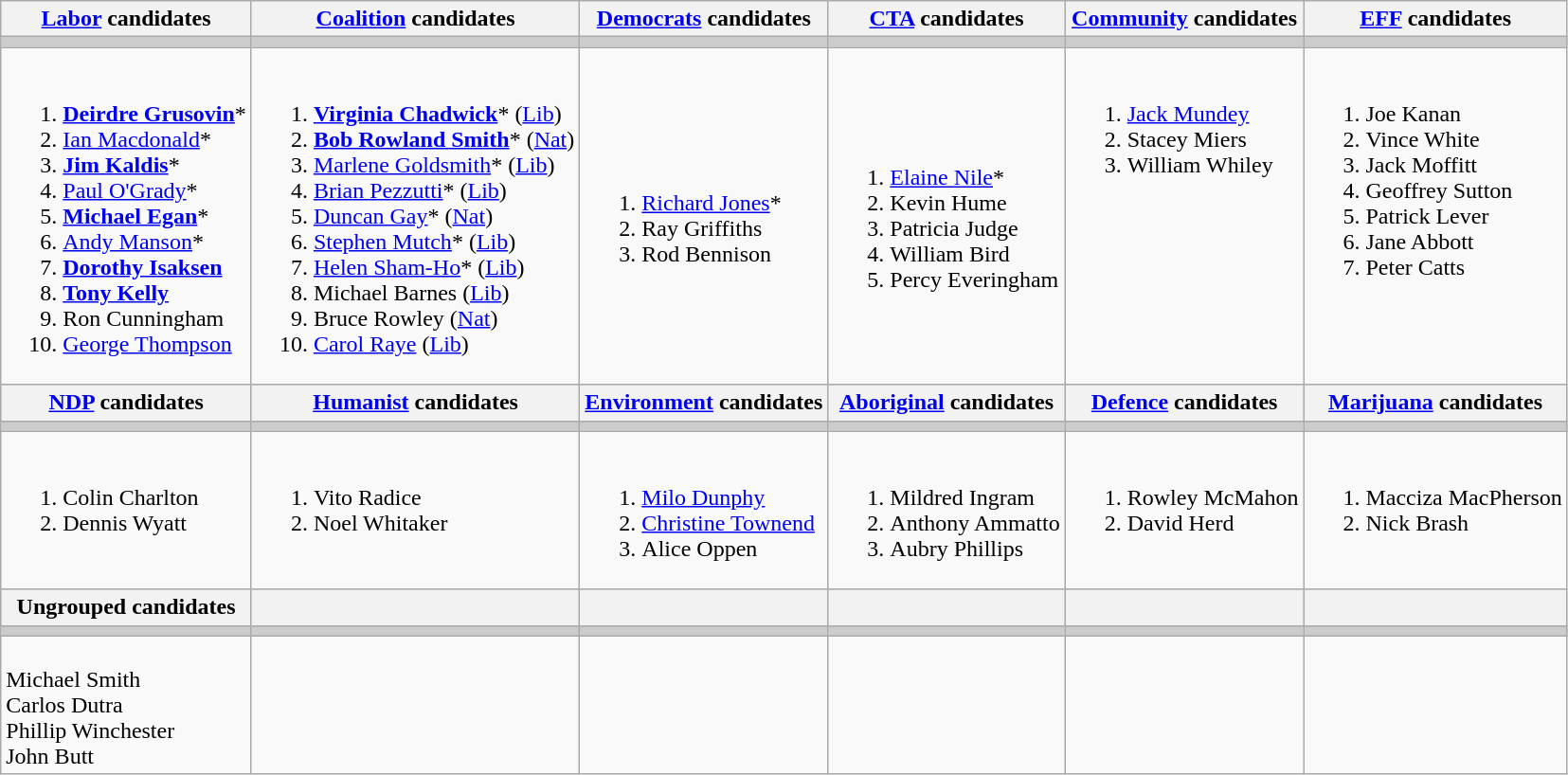<table class="wikitable">
<tr>
<th><a href='#'>Labor</a> candidates</th>
<th><a href='#'>Coalition</a> candidates</th>
<th><a href='#'>Democrats</a> candidates</th>
<th><a href='#'>CTA</a> candidates</th>
<th><a href='#'>Community</a> candidates</th>
<th><a href='#'>EFF</a> candidates</th>
</tr>
<tr bgcolor="#cccccc">
<td></td>
<td></td>
<td></td>
<td></td>
<td></td>
<td></td>
</tr>
<tr>
<td><br><ol><li><strong><a href='#'>Deirdre Grusovin</a></strong>*</li><li><a href='#'>Ian Macdonald</a>*</li><li><strong><a href='#'>Jim Kaldis</a></strong>*</li><li><a href='#'>Paul O'Grady</a>*</li><li><strong><a href='#'>Michael Egan</a></strong>*</li><li><a href='#'>Andy Manson</a>*</li><li><strong><a href='#'>Dorothy Isaksen</a></strong></li><li><strong><a href='#'>Tony Kelly</a></strong></li><li>Ron Cunningham</li><li><a href='#'>George Thompson</a></li></ol></td>
<td><br><ol><li><strong><a href='#'>Virginia Chadwick</a></strong>* (<a href='#'>Lib</a>)</li><li><strong><a href='#'>Bob Rowland Smith</a></strong>* (<a href='#'>Nat</a>)</li><li><a href='#'>Marlene Goldsmith</a>* (<a href='#'>Lib</a>)</li><li><a href='#'>Brian Pezzutti</a>* (<a href='#'>Lib</a>)</li><li><a href='#'>Duncan Gay</a>* (<a href='#'>Nat</a>)</li><li><a href='#'>Stephen Mutch</a>* (<a href='#'>Lib</a>)</li><li><a href='#'>Helen Sham-Ho</a>* (<a href='#'>Lib</a>)</li><li>Michael Barnes (<a href='#'>Lib</a>)</li><li>Bruce Rowley (<a href='#'>Nat</a>)</li><li><a href='#'>Carol Raye</a> (<a href='#'>Lib</a>)</li></ol></td>
<td><br><ol><li><a href='#'>Richard Jones</a>*</li><li>Ray Griffiths</li><li>Rod Bennison</li></ol></td>
<td><br><ol><li><a href='#'>Elaine Nile</a>*</li><li>Kevin Hume</li><li>Patricia Judge</li><li>William Bird</li><li>Percy Everingham</li></ol></td>
<td valign=top><br><ol><li><a href='#'>Jack Mundey</a></li><li>Stacey Miers</li><li>William Whiley</li></ol></td>
<td valign=top><br><ol><li>Joe Kanan</li><li>Vince White</li><li>Jack Moffitt</li><li>Geoffrey Sutton</li><li>Patrick Lever</li><li>Jane Abbott</li><li>Peter Catts</li></ol></td>
</tr>
<tr bgcolor="#cccccc">
<th><a href='#'>NDP</a> candidates</th>
<th><a href='#'>Humanist</a> candidates</th>
<th><a href='#'>Environment</a> candidates</th>
<th><a href='#'>Aboriginal</a> candidates</th>
<th><a href='#'>Defence</a> candidates</th>
<th><a href='#'>Marijuana</a> candidates</th>
</tr>
<tr bgcolor="#cccccc">
<td></td>
<td></td>
<td></td>
<td></td>
<td></td>
<td></td>
</tr>
<tr>
<td valign=top><br><ol><li>Colin Charlton</li><li>Dennis Wyatt</li></ol></td>
<td valign=top><br><ol><li>Vito Radice</li><li>Noel Whitaker</li></ol></td>
<td valign=top><br><ol><li><a href='#'>Milo Dunphy</a></li><li><a href='#'>Christine Townend</a></li><li>Alice Oppen</li></ol></td>
<td valign=top><br><ol><li>Mildred Ingram</li><li>Anthony Ammatto</li><li>Aubry Phillips</li></ol></td>
<td valign=top><br><ol><li>Rowley McMahon</li><li>David Herd</li></ol></td>
<td valign=top><br><ol><li>Macciza MacPherson</li><li>Nick Brash</li></ol></td>
</tr>
<tr bgcolor="#cccccc">
<th>Ungrouped candidates</th>
<th></th>
<th></th>
<th></th>
<th></th>
<th></th>
</tr>
<tr bgcolor="#cccccc">
<td></td>
<td></td>
<td></td>
<td></td>
<td></td>
<td></td>
</tr>
<tr>
<td valign=top><br>Michael Smith<br>
Carlos Dutra<br>
Phillip Winchester<br>
John Butt</td>
<td valign=top></td>
<td valign=top></td>
<td valign=top></td>
<td valign=top></td>
<td valign=top></td>
</tr>
</table>
